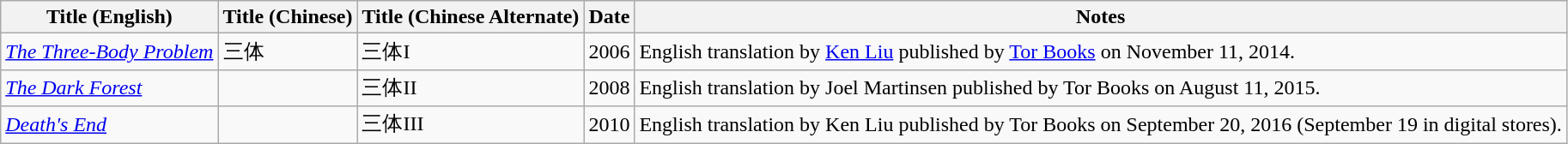<table class="wikitable">
<tr>
<th>Title (English)</th>
<th>Title (Chinese)</th>
<th>Title (Chinese Alternate)</th>
<th>Date</th>
<th>Notes</th>
</tr>
<tr>
<td><em><a href='#'>The Three-Body Problem</a></em></td>
<td>三体</td>
<td>三体I</td>
<td>2006</td>
<td>English translation by <a href='#'>Ken Liu</a> published by <a href='#'>Tor Books</a> on November 11, 2014.</td>
</tr>
<tr>
<td><em><a href='#'>The Dark Forest</a></em></td>
<td></td>
<td>三体II</td>
<td>2008</td>
<td>English translation by Joel Martinsen published by Tor Books on August 11, 2015.</td>
</tr>
<tr>
<td><em><a href='#'>Death's End</a></em></td>
<td></td>
<td>三体III</td>
<td>2010</td>
<td>English translation by Ken Liu published by Tor Books on September 20, 2016 (September 19 in digital stores).</td>
</tr>
</table>
